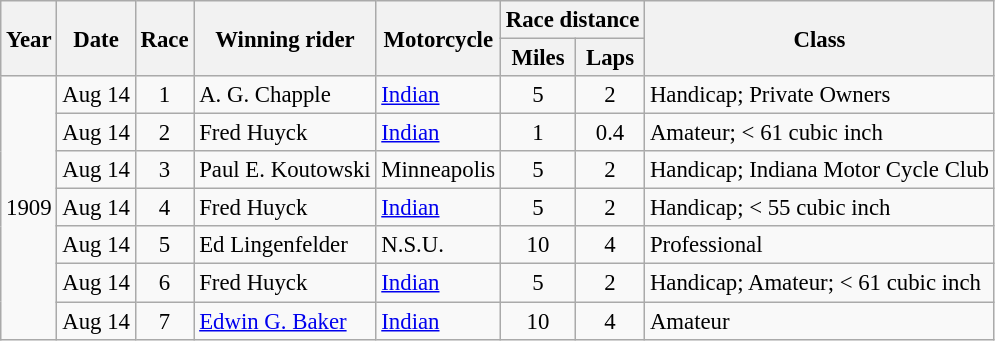<table class="wikitable" style="font-size: 95%;">
<tr>
<th rowspan="2">Year</th>
<th rowspan="2">Date</th>
<th rowspan="2">Race</th>
<th rowspan="2">Winning rider</th>
<th rowspan="2">Motorcycle</th>
<th colspan="2">Race distance</th>
<th rowspan="2">Class</th>
</tr>
<tr>
<th>Miles</th>
<th>Laps</th>
</tr>
<tr>
<td rowspan="7">1909</td>
<td>Aug 14</td>
<td style="text-align:center">1</td>
<td> A. G. Chapple</td>
<td><a href='#'>Indian</a></td>
<td style="text-align:center">5</td>
<td style="text-align:center">2</td>
<td>Handicap; Private Owners</td>
</tr>
<tr>
<td>Aug 14</td>
<td style="text-align:center">2</td>
<td> Fred Huyck</td>
<td><a href='#'>Indian</a></td>
<td style="text-align:center">1</td>
<td style="text-align:center">0.4</td>
<td>Amateur; < 61 cubic inch</td>
</tr>
<tr>
<td>Aug 14</td>
<td style="text-align:center">3</td>
<td> Paul E. Koutowski</td>
<td>Minneapolis</td>
<td style="text-align:center">5</td>
<td style="text-align:center">2</td>
<td>Handicap; Indiana Motor Cycle Club</td>
</tr>
<tr>
<td>Aug 14</td>
<td style="text-align:center">4</td>
<td> Fred Huyck</td>
<td><a href='#'>Indian</a></td>
<td style="text-align:center">5</td>
<td style="text-align:center">2</td>
<td>Handicap; < 55 cubic inch</td>
</tr>
<tr>
<td>Aug 14</td>
<td style="text-align:center">5</td>
<td> Ed Lingenfelder</td>
<td>N.S.U.</td>
<td style="text-align:center">10</td>
<td style="text-align:center">4</td>
<td>Professional</td>
</tr>
<tr>
<td>Aug 14</td>
<td style="text-align:center">6</td>
<td> Fred Huyck</td>
<td><a href='#'>Indian</a></td>
<td style="text-align:center">5</td>
<td style="text-align:center">2</td>
<td>Handicap; Amateur; < 61 cubic inch</td>
</tr>
<tr>
<td>Aug 14</td>
<td style="text-align:center">7</td>
<td> <a href='#'>Edwin G. Baker</a></td>
<td><a href='#'>Indian</a></td>
<td style="text-align:center">10</td>
<td style="text-align:center">4</td>
<td>Amateur</td>
</tr>
</table>
